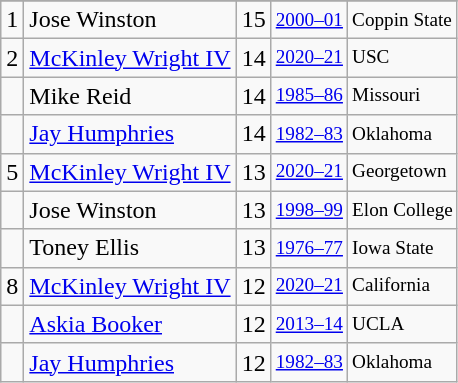<table class="wikitable">
<tr>
</tr>
<tr>
<td>1</td>
<td>Jose Winston</td>
<td>15</td>
<td style="font-size:80%;"><a href='#'>2000–01</a></td>
<td style="font-size:80%;">Coppin State</td>
</tr>
<tr>
<td>2</td>
<td><a href='#'>McKinley Wright IV</a></td>
<td>14</td>
<td style="font-size:80%;"><a href='#'>2020–21</a></td>
<td style="font-size:80%;">USC</td>
</tr>
<tr>
<td></td>
<td>Mike Reid</td>
<td>14</td>
<td style="font-size:80%;"><a href='#'>1985–86</a></td>
<td style="font-size:80%;">Missouri</td>
</tr>
<tr>
<td></td>
<td><a href='#'>Jay Humphries</a></td>
<td>14</td>
<td style="font-size:80%;"><a href='#'>1982–83</a></td>
<td style="font-size:80%;">Oklahoma</td>
</tr>
<tr>
<td>5</td>
<td><a href='#'>McKinley Wright IV</a></td>
<td>13</td>
<td style="font-size:80%;"><a href='#'>2020–21</a></td>
<td style="font-size:80%;">Georgetown</td>
</tr>
<tr>
<td></td>
<td>Jose Winston</td>
<td>13</td>
<td style="font-size:80%;"><a href='#'>1998–99</a></td>
<td style="font-size:80%;">Elon College</td>
</tr>
<tr>
<td></td>
<td>Toney Ellis</td>
<td>13</td>
<td style="font-size:80%;"><a href='#'>1976–77</a></td>
<td style="font-size:80%;">Iowa State</td>
</tr>
<tr>
<td>8</td>
<td><a href='#'>McKinley Wright IV</a></td>
<td>12</td>
<td style="font-size:80%;"><a href='#'>2020–21</a></td>
<td style="font-size:80%;">California</td>
</tr>
<tr>
<td></td>
<td><a href='#'>Askia Booker</a></td>
<td>12</td>
<td style="font-size:80%;"><a href='#'>2013–14</a></td>
<td style="font-size:80%;">UCLA</td>
</tr>
<tr>
<td></td>
<td><a href='#'>Jay Humphries</a></td>
<td>12</td>
<td style="font-size:80%;"><a href='#'>1982–83</a></td>
<td style="font-size:80%;">Oklahoma</td>
</tr>
</table>
